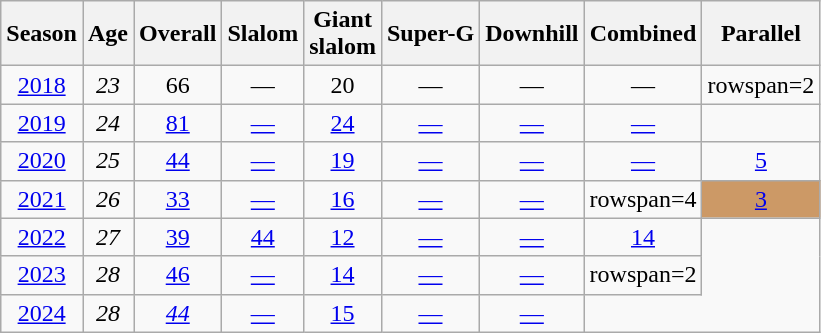<table class=wikitable style="text-align:center">
<tr>
<th>Season</th>
<th>Age</th>
<th>Overall</th>
<th>Slalom</th>
<th>Giant<br>slalom</th>
<th>Super-G</th>
<th>Downhill</th>
<th>Combined</th>
<th>Parallel</th>
</tr>
<tr>
<td><a href='#'>2018</a></td>
<td><em>23</em></td>
<td>66</td>
<td>—</td>
<td>20</td>
<td>—</td>
<td>—</td>
<td>—</td>
<td>rowspan=2 </td>
</tr>
<tr>
<td><a href='#'>2019</a></td>
<td><em>24</em></td>
<td><a href='#'>81</a></td>
<td><a href='#'>—</a></td>
<td><a href='#'>24</a></td>
<td><a href='#'>—</a></td>
<td><a href='#'>—</a></td>
<td><a href='#'>—</a></td>
</tr>
<tr>
<td><a href='#'>2020</a></td>
<td><em>25</em></td>
<td><a href='#'>44</a></td>
<td><a href='#'>—</a></td>
<td><a href='#'>19</a></td>
<td><a href='#'>—</a></td>
<td><a href='#'>—</a></td>
<td><a href='#'>—</a></td>
<td><a href='#'>5</a></td>
</tr>
<tr>
<td><a href='#'>2021</a></td>
<td><em>26</em></td>
<td><a href='#'>33</a></td>
<td><a href='#'>—</a></td>
<td><a href='#'>16</a></td>
<td><a href='#'>—</a></td>
<td><a href='#'>—</a></td>
<td>rowspan=4 </td>
<td bgcolor="#c96"><a href='#'>3</a></td>
</tr>
<tr>
<td><a href='#'>2022</a></td>
<td><em>27</em></td>
<td><a href='#'>39</a></td>
<td><a href='#'>44</a></td>
<td><a href='#'>12</a></td>
<td><a href='#'>—</a></td>
<td><a href='#'>—</a></td>
<td><a href='#'>14</a></td>
</tr>
<tr>
<td><a href='#'>2023</a></td>
<td><em>28</em></td>
<td><a href='#'>46</a></td>
<td><a href='#'>—</a></td>
<td><a href='#'>14</a></td>
<td><a href='#'>—</a></td>
<td><a href='#'>—</a></td>
<td>rowspan=2 </td>
</tr>
<tr>
<td><a href='#'>2024</a></td>
<td><em>28</em></td>
<td><a href='#'><em>44</em></a></td>
<td><a href='#'>—</a></td>
<td><a href='#'>15</a></td>
<td><a href='#'>—</a></td>
<td><a href='#'>—</a></td>
</tr>
</table>
